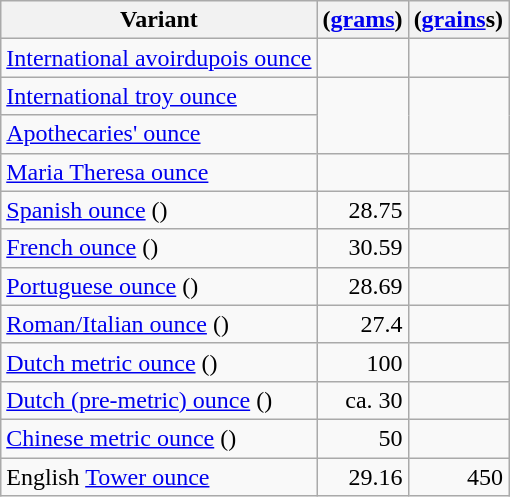<table class="wikitable sortable">
<tr>
<th>Variant</th>
<th>(<a href='#'>grams</a>)</th>
<th>(<a href='#'>grains</a>s)</th>
</tr>
<tr>
<td><a href='#'>International avoirdupois ounce</a></td>
<td align=right></td>
<td align=right></td>
</tr>
<tr>
<td><a href='#'>International troy ounce</a></td>
<td align=right rowspan=2></td>
<td align=right rowspan=2></td>
</tr>
<tr>
<td><a href='#'>Apothecaries' ounce</a></td>
</tr>
<tr>
<td><a href='#'>Maria Theresa ounce</a></td>
<td></td>
</tr>
<tr>
<td><a href='#'>Spanish ounce</a> ()</td>
<td align=right>28.75</td>
<td> </td>
</tr>
<tr>
<td><a href='#'>French ounce</a> ()</td>
<td align=right>30.59</td>
<td> </td>
</tr>
<tr>
<td><a href='#'>Portuguese ounce</a> ()</td>
<td align=right>28.69</td>
<td> </td>
</tr>
<tr>
<td><a href='#'>Roman/Italian ounce</a> ()</td>
<td align=right>27.4</td>
<td> </td>
</tr>
<tr>
<td><a href='#'>Dutch metric ounce</a> ()</td>
<td align=right>100</td>
<td> </td>
</tr>
<tr>
<td><a href='#'>Dutch (pre-metric) ounce</a> ()</td>
<td align=right>ca. 30</td>
<td> </td>
</tr>
<tr>
<td><a href='#'>Chinese metric ounce</a> ()</td>
<td align=right>50</td>
<td> </td>
</tr>
<tr>
<td>English <a href='#'>Tower ounce</a></td>
<td align=right>29.16</td>
<td align=right>450</td>
</tr>
</table>
